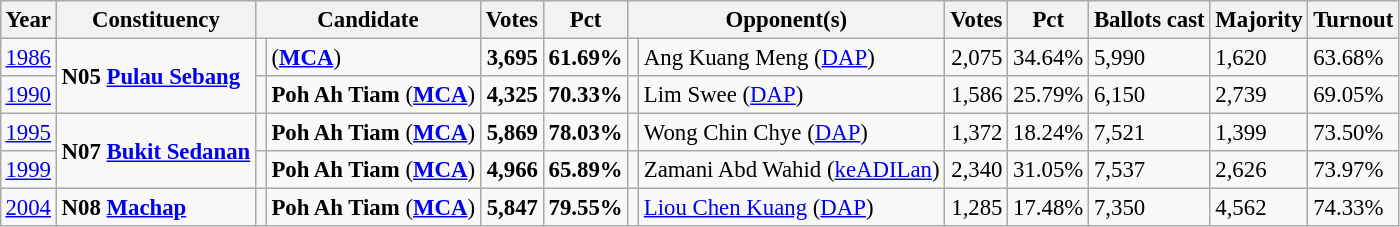<table class="wikitable" style="margin:0.5em ; font-size:95%">
<tr>
<th>Year</th>
<th>Constituency</th>
<th colspan=2>Candidate</th>
<th>Votes</th>
<th>Pct</th>
<th colspan=2>Opponent(s)</th>
<th>Votes</th>
<th>Pct</th>
<th>Ballots cast</th>
<th>Majority</th>
<th>Turnout</th>
</tr>
<tr>
<td><a href='#'>1986</a></td>
<td rowspan=2><strong>N05 <a href='#'>Pulau Sebang</a></strong></td>
<td></td>
<td> (<a href='#'><strong>MCA</strong></a>)</td>
<td align="right"><strong>3,695</strong></td>
<td><strong>61.69%</strong></td>
<td></td>
<td>Ang Kuang Meng (<a href='#'>DAP</a>)</td>
<td align="right">2,075</td>
<td>34.64%</td>
<td>5,990</td>
<td>1,620</td>
<td>63.68%</td>
</tr>
<tr>
<td><a href='#'>1990</a></td>
<td></td>
<td><strong>Poh Ah Tiam</strong>  (<a href='#'><strong>MCA</strong></a>)</td>
<td align="right"><strong>4,325</strong></td>
<td><strong>70.33%</strong></td>
<td></td>
<td>Lim Swee (<a href='#'>DAP</a>)</td>
<td align="right">1,586</td>
<td>25.79%</td>
<td>6,150</td>
<td>2,739</td>
<td>69.05%</td>
</tr>
<tr>
<td><a href='#'>1995</a></td>
<td rowspan=2><strong>N07 <a href='#'>Bukit Sedanan</a></strong></td>
<td></td>
<td><strong>Poh Ah Tiam</strong>  (<a href='#'><strong>MCA</strong></a>)</td>
<td align="right"><strong>5,869</strong></td>
<td><strong>78.03%</strong></td>
<td></td>
<td>Wong Chin Chye (<a href='#'>DAP</a>)</td>
<td align="right">1,372</td>
<td>18.24%</td>
<td>7,521</td>
<td>1,399</td>
<td>73.50%</td>
</tr>
<tr>
<td><a href='#'>1999</a></td>
<td></td>
<td><strong>Poh Ah Tiam</strong>  (<a href='#'><strong>MCA</strong></a>)</td>
<td align="right"><strong>4,966</strong></td>
<td><strong>65.89%</strong></td>
<td></td>
<td>Zamani Abd Wahid (<a href='#'>keADILan</a>)</td>
<td align="right">2,340</td>
<td>31.05%</td>
<td>7,537</td>
<td>2,626</td>
<td>73.97%</td>
</tr>
<tr>
<td><a href='#'>2004</a></td>
<td><strong>N08 <a href='#'>Machap</a></strong></td>
<td></td>
<td><strong>Poh Ah Tiam</strong> (<a href='#'><strong>MCA</strong></a>)</td>
<td align="right"><strong>5,847</strong></td>
<td><strong>79.55%</strong></td>
<td></td>
<td><a href='#'>Liou Chen Kuang</a> (<a href='#'>DAP</a>)</td>
<td align="right">1,285</td>
<td>17.48%</td>
<td>7,350</td>
<td>4,562</td>
<td>74.33%</td>
</tr>
</table>
